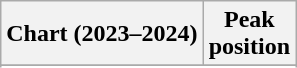<table class="wikitable sortable plainrowheaders" style="text-align:center">
<tr>
<th scope="col">Chart (2023–2024)</th>
<th scope="col">Peak<br>position</th>
</tr>
<tr>
</tr>
<tr>
</tr>
</table>
